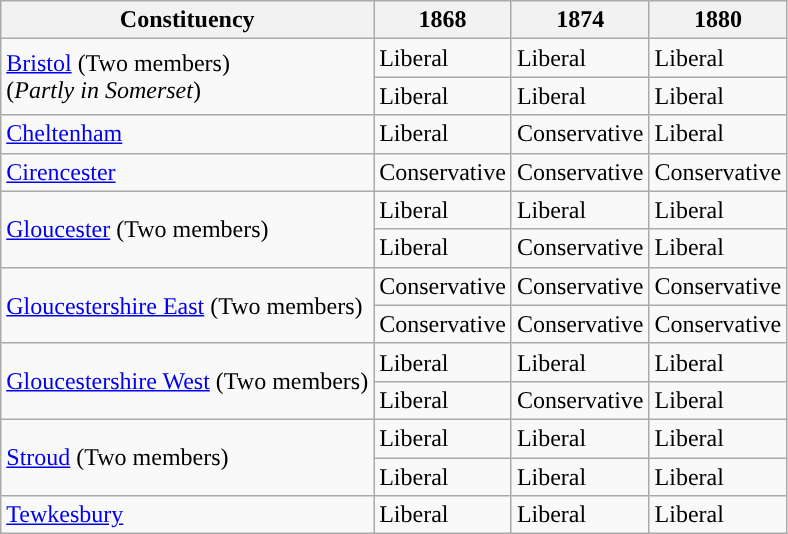<table class="wikitable">
<tr>
<th>Constituency</th>
<th>1868</th>
<th>1874</th>
<th>1880</th>
</tr>
<tr>
<td rowspan="2"><a href='#'>Bristol</a> (Two members)<br>(<em>Partly in Somerset</em>)</td>
<td>Liberal</td>
<td>Liberal</td>
<td>Liberal</td>
</tr>
<tr>
<td>Liberal</td>
<td>Liberal</td>
<td>Liberal</td>
</tr>
<tr>
<td><a href='#'>Cheltenham</a></td>
<td>Liberal</td>
<td>Conservative</td>
<td>Liberal</td>
</tr>
<tr>
<td><a href='#'>Cirencester</a></td>
<td>Conservative</td>
<td>Conservative</td>
<td>Conservative</td>
</tr>
<tr>
<td rowspan="2"><a href='#'>Gloucester</a> (Two members)</td>
<td>Liberal</td>
<td>Liberal</td>
<td>Liberal</td>
</tr>
<tr>
<td>Liberal</td>
<td>Conservative</td>
<td>Liberal</td>
</tr>
<tr>
<td rowspan="2"><a href='#'>Gloucestershire East</a> (Two members)</td>
<td>Conservative</td>
<td>Conservative</td>
<td>Conservative</td>
</tr>
<tr>
<td>Conservative</td>
<td>Conservative</td>
<td>Conservative</td>
</tr>
<tr>
<td rowspan="2"><a href='#'>Gloucestershire West</a> (Two members)</td>
<td>Liberal</td>
<td>Liberal</td>
<td>Liberal</td>
</tr>
<tr>
<td>Liberal</td>
<td>Conservative</td>
<td>Liberal</td>
</tr>
<tr>
<td rowspan="2"><a href='#'>Stroud</a> (Two members)</td>
<td>Liberal</td>
<td>Liberal</td>
<td>Liberal</td>
</tr>
<tr>
<td>Liberal</td>
<td>Liberal</td>
<td>Liberal</td>
</tr>
<tr>
<td><a href='#'>Tewkesbury</a></td>
<td>Liberal</td>
<td>Liberal</td>
<td>Liberal</td>
</tr>
</table>
